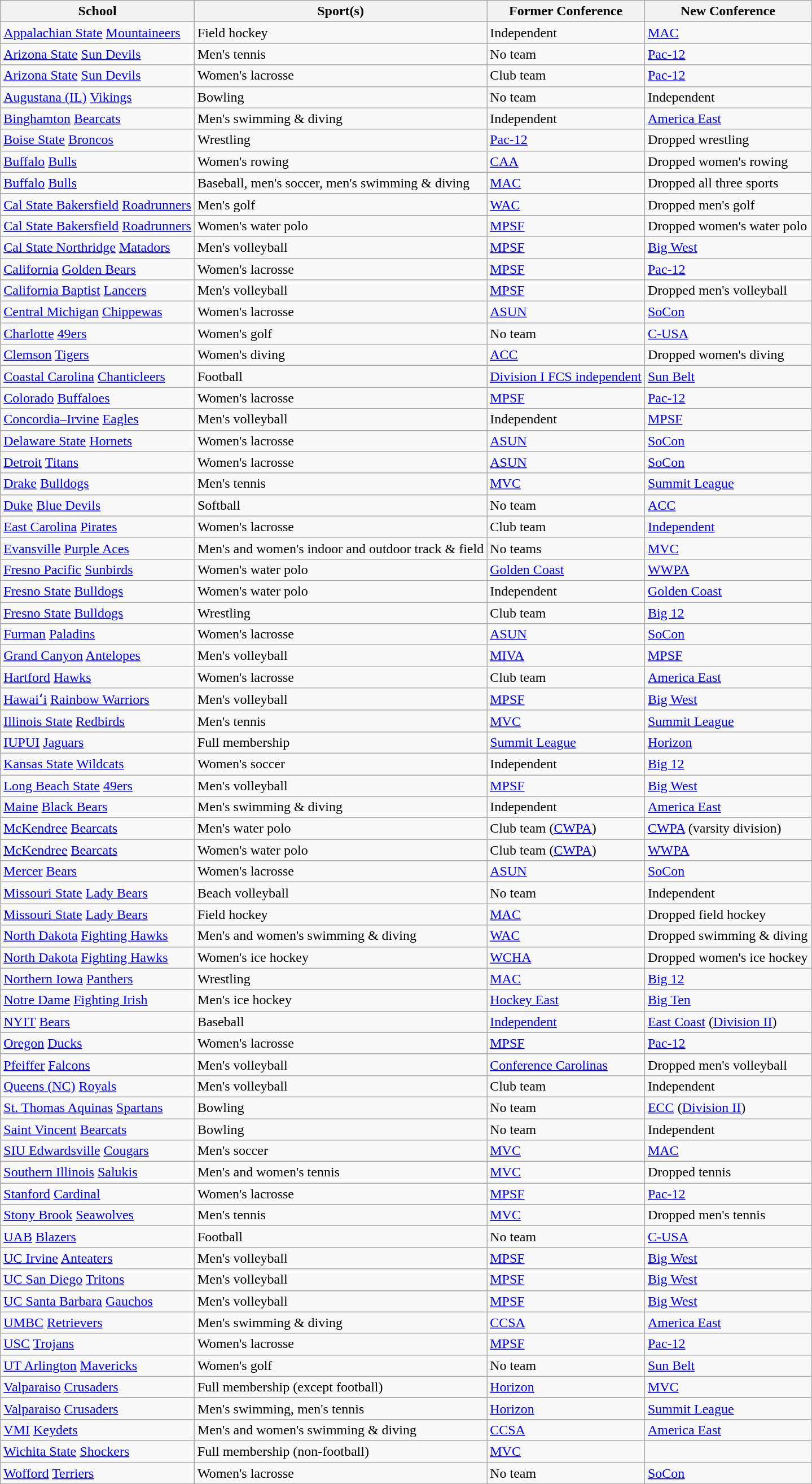<table class="wikitable sortable">
<tr>
<th>School</th>
<th>Sport(s)</th>
<th>Former Conference</th>
<th>New Conference</th>
</tr>
<tr>
<td><a href='#'>Appalachian State</a> <a href='#'>Mountaineers</a></td>
<td>Field hockey</td>
<td>Independent</td>
<td><a href='#'>MAC</a></td>
</tr>
<tr>
<td><a href='#'>Arizona State</a> <a href='#'>Sun Devils</a></td>
<td>Men's tennis</td>
<td>No team</td>
<td><a href='#'>Pac-12</a></td>
</tr>
<tr>
<td><a href='#'>Arizona State</a> <a href='#'>Sun Devils</a></td>
<td>Women's lacrosse</td>
<td>Club team</td>
<td><a href='#'>Pac-12</a></td>
</tr>
<tr>
<td><a href='#'>Augustana (IL)</a> <a href='#'>Vikings</a></td>
<td>Bowling</td>
<td>No team</td>
<td>Independent</td>
</tr>
<tr>
<td><a href='#'>Binghamton</a> <a href='#'>Bearcats</a></td>
<td>Men's swimming & diving</td>
<td>Independent</td>
<td><a href='#'>America East</a></td>
</tr>
<tr>
<td><a href='#'>Boise State</a> <a href='#'>Broncos</a></td>
<td>Wrestling</td>
<td><a href='#'>Pac-12</a></td>
<td>Dropped wrestling</td>
</tr>
<tr>
<td><a href='#'>Buffalo</a> <a href='#'>Bulls</a></td>
<td>Women's rowing</td>
<td><a href='#'>CAA</a></td>
<td>Dropped women's rowing</td>
</tr>
<tr>
<td><a href='#'>Buffalo</a> <a href='#'>Bulls</a></td>
<td>Baseball, men's soccer, men's swimming & diving</td>
<td><a href='#'>MAC</a></td>
<td>Dropped all three sports</td>
</tr>
<tr>
<td><a href='#'>Cal State Bakersfield</a> <a href='#'>Roadrunners</a></td>
<td>Men's golf</td>
<td><a href='#'>WAC</a></td>
<td>Dropped men's golf</td>
</tr>
<tr>
<td><a href='#'>Cal State Bakersfield</a> <a href='#'>Roadrunners</a></td>
<td>Women's water polo</td>
<td><a href='#'>MPSF</a></td>
<td>Dropped women's water polo</td>
</tr>
<tr>
<td><a href='#'>Cal State Northridge</a> <a href='#'>Matadors</a></td>
<td>Men's volleyball</td>
<td><a href='#'>MPSF</a></td>
<td><a href='#'>Big West</a></td>
</tr>
<tr>
<td><a href='#'>California</a> <a href='#'>Golden Bears</a></td>
<td>Women's lacrosse</td>
<td><a href='#'>MPSF</a></td>
<td><a href='#'>Pac-12</a></td>
</tr>
<tr>
<td><a href='#'>California Baptist</a> <a href='#'>Lancers</a></td>
<td>Men's volleyball</td>
<td><a href='#'>MPSF</a></td>
<td>Dropped men's volleyball</td>
</tr>
<tr>
<td><a href='#'>Central Michigan</a> <a href='#'>Chippewas</a></td>
<td>Women's lacrosse</td>
<td><a href='#'>ASUN</a></td>
<td><a href='#'>SoCon</a></td>
</tr>
<tr>
<td><a href='#'>Charlotte</a> <a href='#'>49ers</a></td>
<td>Women's golf</td>
<td>No team</td>
<td><a href='#'>C-USA</a></td>
</tr>
<tr>
<td><a href='#'>Clemson</a> <a href='#'>Tigers</a></td>
<td>Women's diving</td>
<td><a href='#'>ACC</a></td>
<td>Dropped women's diving</td>
</tr>
<tr>
<td><a href='#'>Coastal Carolina</a> <a href='#'>Chanticleers</a></td>
<td>Football</td>
<td><a href='#'>Division I FCS independent</a></td>
<td><a href='#'>Sun Belt</a></td>
</tr>
<tr>
<td><a href='#'>Colorado</a> <a href='#'>Buffaloes</a></td>
<td>Women's lacrosse</td>
<td><a href='#'>MPSF</a></td>
<td><a href='#'>Pac-12</a></td>
</tr>
<tr>
<td><a href='#'>Concordia–Irvine</a> <a href='#'>Eagles</a></td>
<td>Men's volleyball</td>
<td>Independent</td>
<td><a href='#'>MPSF</a></td>
</tr>
<tr>
<td><a href='#'>Delaware State</a> <a href='#'>Hornets</a></td>
<td>Women's lacrosse</td>
<td><a href='#'>ASUN</a></td>
<td><a href='#'>SoCon</a></td>
</tr>
<tr>
<td><a href='#'>Detroit</a> <a href='#'>Titans</a></td>
<td>Women's lacrosse</td>
<td><a href='#'>ASUN</a></td>
<td><a href='#'>SoCon</a></td>
</tr>
<tr>
<td><a href='#'>Drake</a> <a href='#'>Bulldogs</a></td>
<td>Men's tennis</td>
<td><a href='#'>MVC</a></td>
<td><a href='#'>Summit League</a></td>
</tr>
<tr>
<td><a href='#'>Duke</a> <a href='#'>Blue Devils</a></td>
<td>Softball</td>
<td>No team</td>
<td><a href='#'>ACC</a></td>
</tr>
<tr>
<td><a href='#'>East Carolina</a> <a href='#'>Pirates</a></td>
<td>Women's lacrosse</td>
<td>Club team</td>
<td><a href='#'>Independent</a></td>
</tr>
<tr>
<td><a href='#'>Evansville</a> <a href='#'>Purple Aces</a></td>
<td>Men's and women's indoor and outdoor track & field</td>
<td>No teams</td>
<td><a href='#'>MVC</a></td>
</tr>
<tr>
<td><a href='#'>Fresno Pacific</a> <a href='#'>Sunbirds</a></td>
<td>Women's water polo</td>
<td><a href='#'>Golden Coast</a></td>
<td><a href='#'>WWPA</a></td>
</tr>
<tr>
<td><a href='#'>Fresno State</a> <a href='#'>Bulldogs</a></td>
<td>Women's water polo</td>
<td>Independent</td>
<td><a href='#'>Golden Coast</a></td>
</tr>
<tr>
<td><a href='#'>Fresno State</a> <a href='#'>Bulldogs</a></td>
<td>Wrestling</td>
<td>Club team</td>
<td><a href='#'>Big 12</a></td>
</tr>
<tr>
<td><a href='#'>Furman</a> <a href='#'>Paladins</a></td>
<td>Women's lacrosse</td>
<td><a href='#'>ASUN</a></td>
<td><a href='#'>SoCon</a></td>
</tr>
<tr>
<td><a href='#'>Grand Canyon</a> <a href='#'>Antelopes</a></td>
<td>Men's volleyball</td>
<td><a href='#'>MIVA</a></td>
<td><a href='#'>MPSF</a></td>
</tr>
<tr>
<td><a href='#'>Hartford</a> <a href='#'>Hawks</a></td>
<td>Women's lacrosse</td>
<td>Club team</td>
<td><a href='#'>America East</a></td>
</tr>
<tr>
<td><a href='#'>Hawaiʻi</a> <a href='#'>Rainbow Warriors</a></td>
<td>Men's volleyball</td>
<td><a href='#'>MPSF</a></td>
<td><a href='#'>Big West</a></td>
</tr>
<tr>
<td><a href='#'>Illinois State</a> <a href='#'>Redbirds</a></td>
<td>Men's tennis</td>
<td><a href='#'>MVC</a></td>
<td><a href='#'>Summit League</a></td>
</tr>
<tr>
<td><a href='#'>IUPUI</a> <a href='#'>Jaguars</a></td>
<td>Full membership</td>
<td><a href='#'>Summit League</a></td>
<td><a href='#'>Horizon</a></td>
</tr>
<tr>
<td><a href='#'>Kansas State</a> <a href='#'>Wildcats</a></td>
<td>Women's soccer</td>
<td>Independent</td>
<td><a href='#'>Big 12</a></td>
</tr>
<tr>
<td><a href='#'>Long Beach State</a> <a href='#'>49ers</a></td>
<td>Men's volleyball</td>
<td><a href='#'>MPSF</a></td>
<td><a href='#'>Big West</a></td>
</tr>
<tr>
<td><a href='#'>Maine</a> <a href='#'>Black Bears</a></td>
<td>Men's swimming & diving</td>
<td>Independent</td>
<td><a href='#'>America East</a></td>
</tr>
<tr>
<td><a href='#'>McKendree</a> <a href='#'>Bearcats</a></td>
<td>Men's water polo</td>
<td>Club team (<a href='#'>CWPA</a>)</td>
<td><a href='#'>CWPA</a> (varsity division)</td>
</tr>
<tr>
<td><a href='#'>McKendree</a> <a href='#'>Bearcats</a></td>
<td>Women's water polo</td>
<td>Club team (<a href='#'>CWPA</a>)</td>
<td><a href='#'>WWPA</a></td>
</tr>
<tr>
<td><a href='#'>Mercer</a> <a href='#'>Bears</a></td>
<td>Women's lacrosse</td>
<td><a href='#'>ASUN</a></td>
<td><a href='#'>SoCon</a></td>
</tr>
<tr>
<td><a href='#'>Missouri State</a> <a href='#'>Lady Bears</a></td>
<td>Beach volleyball</td>
<td>No team</td>
<td>Independent</td>
</tr>
<tr>
<td><a href='#'>Missouri State</a> <a href='#'>Lady Bears</a></td>
<td>Field hockey</td>
<td><a href='#'>MAC</a></td>
<td>Dropped field hockey</td>
</tr>
<tr>
<td><a href='#'>North Dakota</a> <a href='#'>Fighting Hawks</a></td>
<td>Men's and women's swimming & diving</td>
<td><a href='#'>WAC</a></td>
<td>Dropped swimming & diving</td>
</tr>
<tr>
<td><a href='#'>North Dakota</a> <a href='#'>Fighting Hawks</a></td>
<td>Women's ice hockey</td>
<td><a href='#'>WCHA</a></td>
<td>Dropped women's ice hockey</td>
</tr>
<tr>
<td><a href='#'>Northern Iowa</a> <a href='#'>Panthers</a></td>
<td>Wrestling</td>
<td><a href='#'>MAC</a></td>
<td><a href='#'>Big 12</a></td>
</tr>
<tr>
<td><a href='#'>Notre Dame</a> <a href='#'>Fighting Irish</a></td>
<td>Men's ice hockey</td>
<td><a href='#'>Hockey East</a></td>
<td><a href='#'>Big Ten</a></td>
</tr>
<tr>
<td><a href='#'>NYIT</a> <a href='#'>Bears</a></td>
<td>Baseball</td>
<td><a href='#'>Independent</a></td>
<td><a href='#'>East Coast</a> (<a href='#'>Division II</a>)</td>
</tr>
<tr>
<td><a href='#'>Oregon</a> <a href='#'>Ducks</a></td>
<td>Women's lacrosse</td>
<td><a href='#'>MPSF</a></td>
<td><a href='#'>Pac-12</a></td>
</tr>
<tr>
<td><a href='#'>Pfeiffer</a> <a href='#'>Falcons</a></td>
<td>Men's volleyball</td>
<td><a href='#'>Conference Carolinas</a></td>
<td>Dropped men's volleyball</td>
</tr>
<tr>
<td><a href='#'>Queens (NC)</a> <a href='#'>Royals</a></td>
<td>Men's volleyball</td>
<td>Club team</td>
<td>Independent</td>
</tr>
<tr>
<td><a href='#'>St. Thomas Aquinas</a> <a href='#'>Spartans</a></td>
<td>Bowling</td>
<td>No team</td>
<td><a href='#'>ECC</a> (<a href='#'>Division II</a>)</td>
</tr>
<tr>
<td><a href='#'>Saint Vincent</a> <a href='#'>Bearcats</a></td>
<td>Bowling</td>
<td>No team</td>
<td>Independent</td>
</tr>
<tr>
<td><a href='#'>SIU Edwardsville</a> <a href='#'>Cougars</a></td>
<td>Men's soccer</td>
<td><a href='#'>MVC</a></td>
<td><a href='#'>MAC</a></td>
</tr>
<tr>
<td><a href='#'>Southern Illinois</a> <a href='#'>Salukis</a></td>
<td>Men's and women's tennis</td>
<td><a href='#'>MVC</a></td>
<td>Dropped tennis</td>
</tr>
<tr>
<td><a href='#'>Stanford</a> <a href='#'>Cardinal</a></td>
<td>Women's lacrosse</td>
<td><a href='#'>MPSF</a></td>
<td><a href='#'>Pac-12</a></td>
</tr>
<tr>
<td><a href='#'>Stony Brook</a> <a href='#'>Seawolves</a></td>
<td>Men's tennis</td>
<td><a href='#'>MVC</a></td>
<td>Dropped men's tennis</td>
</tr>
<tr>
<td><a href='#'>UAB</a> <a href='#'>Blazers</a></td>
<td>Football</td>
<td>No team</td>
<td><a href='#'>C-USA</a></td>
</tr>
<tr>
<td><a href='#'>UC Irvine</a> <a href='#'>Anteaters</a></td>
<td>Men's volleyball</td>
<td><a href='#'>MPSF</a></td>
<td><a href='#'>Big West</a></td>
</tr>
<tr>
<td><a href='#'>UC San Diego</a> <a href='#'>Tritons</a></td>
<td>Men's volleyball</td>
<td><a href='#'>MPSF</a></td>
<td><a href='#'>Big West</a></td>
</tr>
<tr>
<td><a href='#'>UC Santa Barbara</a> <a href='#'>Gauchos</a></td>
<td>Men's volleyball</td>
<td><a href='#'>MPSF</a></td>
<td><a href='#'>Big West</a></td>
</tr>
<tr>
<td><a href='#'>UMBC</a> <a href='#'>Retrievers</a></td>
<td>Men's swimming & diving</td>
<td><a href='#'>CCSA</a></td>
<td><a href='#'>America East</a></td>
</tr>
<tr>
<td><a href='#'>USC</a> <a href='#'>Trojans</a></td>
<td>Women's lacrosse</td>
<td><a href='#'>MPSF</a></td>
<td><a href='#'>Pac-12</a></td>
</tr>
<tr>
<td><a href='#'>UT Arlington</a> <a href='#'>Mavericks</a></td>
<td>Women's golf</td>
<td>No team</td>
<td><a href='#'>Sun Belt</a></td>
</tr>
<tr>
<td><a href='#'>Valparaiso</a> <a href='#'>Crusaders</a></td>
<td>Full membership (except football)</td>
<td><a href='#'>Horizon</a></td>
<td><a href='#'>MVC</a></td>
</tr>
<tr>
<td><a href='#'>Valparaiso</a> <a href='#'>Crusaders</a></td>
<td>Men's swimming, men's tennis</td>
<td><a href='#'>Horizon</a></td>
<td><a href='#'>Summit League</a></td>
</tr>
<tr>
<td><a href='#'>VMI</a> <a href='#'>Keydets</a></td>
<td>Men's and women's swimming & diving</td>
<td><a href='#'>CCSA</a></td>
<td><a href='#'>America East</a></td>
</tr>
<tr>
<td><a href='#'>Wichita State</a> <a href='#'>Shockers</a></td>
<td>Full membership (non-football)</td>
<td><a href='#'>MVC</a></td>
<td></td>
</tr>
<tr>
<td><a href='#'>Wofford</a> <a href='#'>Terriers</a></td>
<td>Women's lacrosse</td>
<td>No team</td>
<td><a href='#'>SoCon</a></td>
</tr>
</table>
